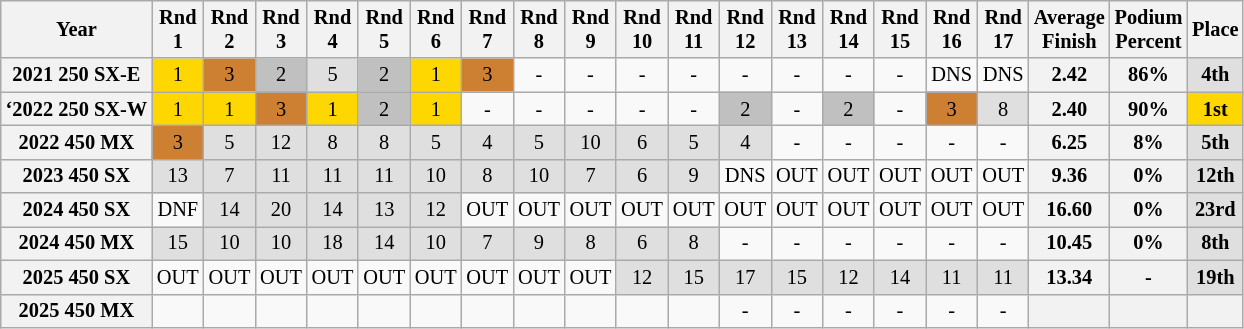<table class="wikitable" style="font-size: 85%; text-align:center">
<tr valign="top">
<th valign="middle">Year</th>
<th>Rnd<br>1</th>
<th>Rnd<br>2</th>
<th>Rnd<br>3</th>
<th>Rnd<br>4</th>
<th>Rnd<br>5</th>
<th>Rnd<br>6</th>
<th>Rnd<br>7</th>
<th>Rnd<br>8</th>
<th>Rnd<br>9</th>
<th>Rnd<br>10</th>
<th>Rnd<br>11</th>
<th>Rnd<br>12</th>
<th>Rnd<br>13</th>
<th>Rnd<br>14</th>
<th>Rnd<br>15</th>
<th>Rnd<br>16</th>
<th>Rnd<br>17</th>
<th valign="middle">Average<br>Finish</th>
<th valign="middle">Podium<br>Percent</th>
<th valign="middle">Place</th>
</tr>
<tr>
<th>2021 250 SX-E</th>
<td style="background: gold;">1</td>
<td style="background:#CD7F32;">3</td>
<td style="background: silver;">2</td>
<td style="background:#dfdfdf;">5</td>
<td style="background: silver;">2</td>
<td style="background: gold;">1</td>
<td style="background:#CD7F32;">3</td>
<td>-</td>
<td>-</td>
<td>-</td>
<td>-</td>
<td>-</td>
<td>-</td>
<td>-</td>
<td>-</td>
<td>DNS</td>
<td>DNS</td>
<th>2.42</th>
<th>86%</th>
<th style="background:#dfdfdf;">4th</th>
</tr>
<tr>
<th>‘2022 250 SX-W</th>
<td style="background: gold;">1</td>
<td style="background: gold;">1</td>
<td style="background:#CD7F32;">3</td>
<td style="background: gold;">1</td>
<td style="background: silver;">2</td>
<td style="background: gold;">1</td>
<td>-</td>
<td>-</td>
<td>-</td>
<td>-</td>
<td>-</td>
<td style="background: silver;">2</td>
<td>-</td>
<td style="background: silver;">2</td>
<td>-</td>
<td style="background:#CD7F32;">3</td>
<td style="background:#dfdfdf;">8</td>
<th>2.40</th>
<th>90%</th>
<th style="background: gold;">1st</th>
</tr>
<tr>
<th>2022 450 MX</th>
<td style="background:#CD7F32;">3</td>
<td style="background:#dfdfdf;">5</td>
<td style="background:#dfdfdf;">12</td>
<td style="background:#dfdfdf;">8</td>
<td style="background:#dfdfdf;">8</td>
<td style="background:#dfdfdf;">5</td>
<td style="background:#dfdfdf;">4</td>
<td style="background:#dfdfdf;">5</td>
<td style="background:#dfdfdf;">10</td>
<td style="background:#dfdfdf;">6</td>
<td style="background:#dfdfdf;">5</td>
<td style="background:#dfdfdf;">4</td>
<td>-</td>
<td>-</td>
<td>-</td>
<td>-</td>
<td>-</td>
<th>6.25</th>
<th>8%</th>
<th style="background:#dfdfdf;">5th</th>
</tr>
<tr>
<th>2023 450 SX</th>
<td style="background:#dfdfdf;">13</td>
<td style="background:#dfdfdf;">7</td>
<td style="background:#dfdfdf;">11</td>
<td style="background:#dfdfdf;">11</td>
<td style="background:#dfdfdf;">11</td>
<td style="background:#dfdfdf;">10</td>
<td style="background:#dfdfdf;">8</td>
<td style="background:#dfdfdf;">10</td>
<td style="background:#dfdfdf;">7</td>
<td style="background:#dfdfdf;">6</td>
<td style="background:#dfdfdf;">9</td>
<td>DNS</td>
<td>OUT</td>
<td>OUT</td>
<td>OUT</td>
<td>OUT</td>
<td>OUT</td>
<th>9.36</th>
<th>0%</th>
<th style="background:#dfdfdf;">12th</th>
</tr>
<tr>
<th>2024 450 SX</th>
<td>DNF</td>
<td style="background:#dfdfdf;">14</td>
<td style="background:#dfdfdf;">20</td>
<td style="background:#dfdfdf;">14</td>
<td style="background:#dfdfdf;">13</td>
<td style="background:#dfdfdf;">12</td>
<td>OUT</td>
<td>OUT</td>
<td>OUT</td>
<td>OUT</td>
<td>OUT</td>
<td>OUT</td>
<td>OUT</td>
<td>OUT</td>
<td>OUT</td>
<td>OUT</td>
<td>OUT</td>
<th>16.60</th>
<th>0%</th>
<th style="background:#dfdfdf;">23rd</th>
</tr>
<tr>
<th>2024 450 MX</th>
<td style="background:#dfdfdf;">15</td>
<td style="background:#dfdfdf;">10</td>
<td style="background:#dfdfdf;">10</td>
<td style="background:#dfdfdf;">18</td>
<td style="background:#dfdfdf;">14</td>
<td style="background:#dfdfdf;">10</td>
<td style="background:#dfdfdf;">7</td>
<td style="background:#dfdfdf;">9</td>
<td style="background:#dfdfdf;">8</td>
<td style="background:#dfdfdf;">6</td>
<td style="background:#dfdfdf;">8</td>
<td>-</td>
<td>-</td>
<td>-</td>
<td>-</td>
<td>-</td>
<td>-</td>
<th>10.45</th>
<th>0%</th>
<th style="background:#dfdfdf;">8th</th>
</tr>
<tr>
<th>2025 450 SX</th>
<td>OUT</td>
<td>OUT</td>
<td>OUT</td>
<td>OUT</td>
<td>OUT</td>
<td>OUT</td>
<td>OUT</td>
<td>OUT</td>
<td>OUT</td>
<td style="background:#dfdfdf;">12</td>
<td style="background:#dfdfdf;">15</td>
<td style="background:#dfdfdf;">17</td>
<td style="background:#dfdfdf;">15</td>
<td style="background:#dfdfdf;">12</td>
<td style="background:#dfdfdf;">14</td>
<td style="background:#dfdfdf;">11</td>
<td style="background:#dfdfdf;">11</td>
<th>13.34</th>
<th>-</th>
<th style="background:#dfdfdf;">19th</th>
</tr>
<tr>
<th>2025 450 MX</th>
<td></td>
<td></td>
<td></td>
<td></td>
<td></td>
<td></td>
<td></td>
<td></td>
<td></td>
<td></td>
<td></td>
<td>-</td>
<td>-</td>
<td>-</td>
<td>-</td>
<td>-</td>
<td>-</td>
<th></th>
<th></th>
<th></th>
</tr>
</table>
